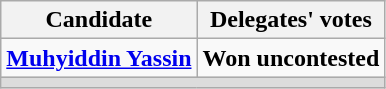<table class="wikitable" style="text-align:center">
<tr>
<th>Candidate</th>
<th>Delegates' votes</th>
</tr>
<tr>
<td align="left"><strong><a href='#'>Muhyiddin Yassin</a></strong></td>
<td colspan="1"><strong>Won uncontested</strong></td>
</tr>
<tr>
<td colspan="3" bgcolor="dcdcdc"></td>
</tr>
</table>
